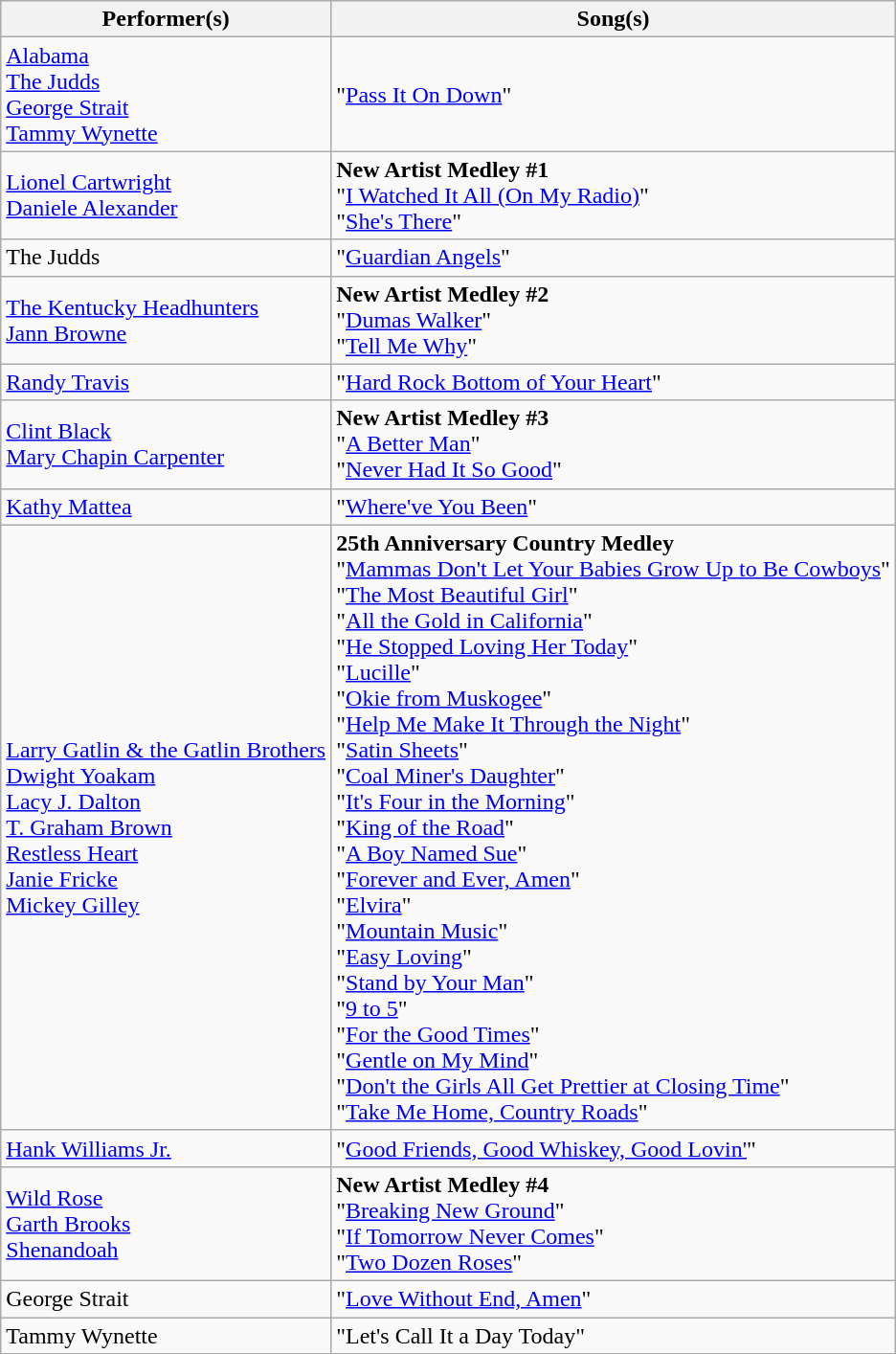<table class="wikitable">
<tr>
<th>Performer(s)</th>
<th>Song(s)</th>
</tr>
<tr>
<td><a href='#'>Alabama</a><br><a href='#'>The Judds</a><br><a href='#'>George Strait</a><br><a href='#'>Tammy Wynette</a></td>
<td>"<a href='#'>Pass It On Down</a>"</td>
</tr>
<tr>
<td><a href='#'>Lionel Cartwright</a><br><a href='#'>Daniele Alexander</a></td>
<td><strong>New Artist Medley #1</strong><br>"<a href='#'>I Watched It All (On My Radio)</a>"<br>"<a href='#'>She's There</a>"</td>
</tr>
<tr>
<td>The Judds</td>
<td>"<a href='#'>Guardian Angels</a>"</td>
</tr>
<tr>
<td><a href='#'>The Kentucky Headhunters</a><br><a href='#'>Jann Browne</a></td>
<td><strong>New Artist Medley #2</strong><br>"<a href='#'>Dumas Walker</a>"<br>"<a href='#'>Tell Me Why</a>"</td>
</tr>
<tr>
<td><a href='#'>Randy Travis</a></td>
<td>"<a href='#'>Hard Rock Bottom of Your Heart</a>"</td>
</tr>
<tr>
<td><a href='#'>Clint Black</a><br><a href='#'>Mary Chapin Carpenter</a></td>
<td><strong>New Artist Medley #3</strong><br>"<a href='#'>A Better Man</a>"<br>"<a href='#'>Never Had It So Good</a>"</td>
</tr>
<tr>
<td><a href='#'>Kathy Mattea</a></td>
<td>"<a href='#'>Where've You Been</a>"</td>
</tr>
<tr>
<td><a href='#'>Larry Gatlin & the Gatlin Brothers</a><br><a href='#'>Dwight Yoakam</a><br><a href='#'>Lacy J. Dalton</a><br><a href='#'>T. Graham Brown</a><br><a href='#'>Restless Heart</a><br><a href='#'>Janie Fricke</a><br><a href='#'>Mickey Gilley</a></td>
<td><strong>25th Anniversary Country Medley</strong><br>"<a href='#'>Mammas Don't Let Your Babies Grow Up to Be Cowboys</a>"<br>"<a href='#'>The Most Beautiful Girl</a>"<br>"<a href='#'>All the Gold in California</a>"<br>"<a href='#'>He Stopped Loving Her Today</a>"<br>"<a href='#'>Lucille</a>"<br>"<a href='#'>Okie from Muskogee</a>"<br>"<a href='#'>Help Me Make It Through the Night</a>"<br>"<a href='#'>Satin Sheets</a>"<br>"<a href='#'>Coal Miner's Daughter</a>"<br>"<a href='#'>It's Four in the Morning</a>"<br>"<a href='#'>King of the Road</a>"<br>"<a href='#'>A Boy Named Sue</a>"<br>"<a href='#'>Forever and Ever, Amen</a>"<br>"<a href='#'>Elvira</a>"<br>"<a href='#'>Mountain Music</a>"<br>"<a href='#'>Easy Loving</a>"<br>"<a href='#'>Stand by Your Man</a>"<br>"<a href='#'>9 to 5</a>"<br>"<a href='#'>For the Good Times</a>"<br>"<a href='#'>Gentle on My Mind</a>"<br>"<a href='#'>Don't the Girls All Get Prettier at Closing Time</a>"<br>"<a href='#'>Take Me Home, Country Roads</a>"</td>
</tr>
<tr>
<td><a href='#'>Hank Williams Jr.</a></td>
<td>"<a href='#'>Good Friends, Good Whiskey, Good Lovin'</a>"</td>
</tr>
<tr>
<td><a href='#'>Wild Rose</a><br><a href='#'>Garth Brooks</a><br><a href='#'>Shenandoah</a></td>
<td><strong>New Artist Medley #4</strong><br>"<a href='#'>Breaking New Ground</a>"<br>"<a href='#'>If Tomorrow Never Comes</a>"<br>"<a href='#'>Two Dozen Roses</a>"</td>
</tr>
<tr>
<td>George Strait</td>
<td>"<a href='#'>Love Without End, Amen</a>"</td>
</tr>
<tr>
<td>Tammy Wynette</td>
<td>"Let's Call It a Day Today"</td>
</tr>
</table>
